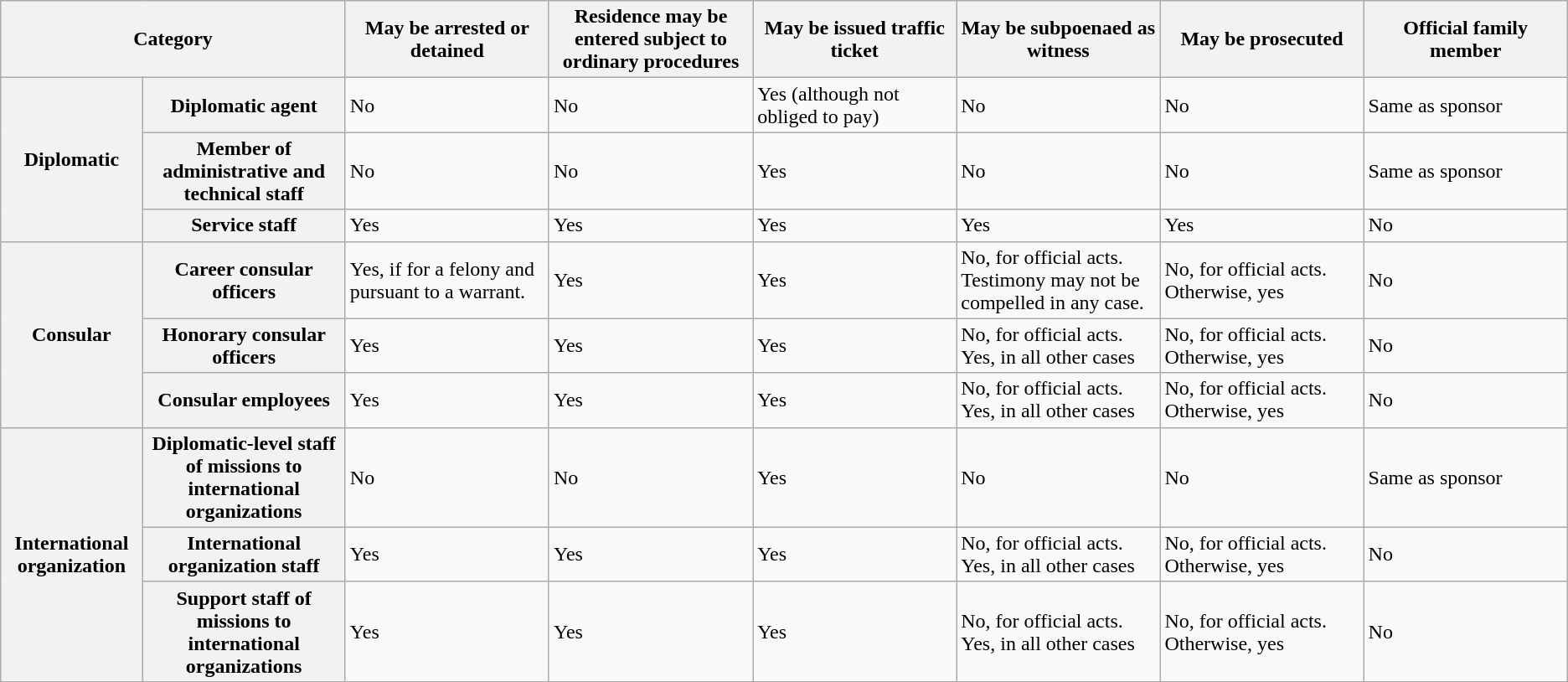<table class="wikitable">
<tr>
<th colspan="2">Category</th>
<th style="width: 13%;">May be arrested or detained</th>
<th style="width: 13%;">Residence may be entered subject to ordinary procedures</th>
<th style="width: 13%;">May be issued traffic ticket</th>
<th style="width: 13%;">May be subpoenaed as witness</th>
<th style="width: 13%;">May be prosecuted</th>
<th style="width: 13%;">Official family member</th>
</tr>
<tr>
<th rowspan="3">Diplomatic</th>
<th>Diplomatic agent</th>
<td>No</td>
<td>No</td>
<td>Yes (although not obliged to pay)</td>
<td>No</td>
<td>No</td>
<td>Same as sponsor</td>
</tr>
<tr>
<th>Member of administrative and technical staff</th>
<td>No</td>
<td>No</td>
<td>Yes</td>
<td>No</td>
<td>No</td>
<td>Same as sponsor</td>
</tr>
<tr>
<th>Service staff</th>
<td>Yes</td>
<td>Yes</td>
<td>Yes</td>
<td>Yes</td>
<td>Yes</td>
<td>No</td>
</tr>
<tr>
<th rowspan="3">Consular</th>
<th>Career consular officers</th>
<td>Yes, if for a felony and pursuant to a warrant.</td>
<td>Yes</td>
<td>Yes</td>
<td>No, for official acts. Testimony may not be compelled in any case.</td>
<td>No, for official acts. Otherwise, yes</td>
<td>No</td>
</tr>
<tr>
<th>Honorary consular officers</th>
<td>Yes</td>
<td>Yes</td>
<td>Yes</td>
<td>No, for official acts. Yes, in all other cases</td>
<td>No, for official acts. Otherwise, yes</td>
<td>No</td>
</tr>
<tr>
<th>Consular employees</th>
<td>Yes</td>
<td>Yes</td>
<td>Yes</td>
<td>No, for official acts. Yes, in all other cases</td>
<td>No, for official acts. Otherwise, yes</td>
<td>No</td>
</tr>
<tr>
<th rowspan="3">International organization</th>
<th>Diplomatic-level staff of missions to international organizations</th>
<td>No</td>
<td>No</td>
<td>Yes</td>
<td>No</td>
<td>No</td>
<td>Same as sponsor</td>
</tr>
<tr>
<th>International organization staff</th>
<td>Yes</td>
<td>Yes</td>
<td>Yes</td>
<td>No, for official acts. Yes, in all other cases</td>
<td>No, for official acts. Otherwise, yes</td>
<td>No</td>
</tr>
<tr>
<th>Support staff of missions to international organizations</th>
<td>Yes</td>
<td>Yes</td>
<td>Yes</td>
<td>No, for official acts. Yes, in all other cases</td>
<td>No, for official acts. Otherwise, yes</td>
<td>No</td>
</tr>
</table>
